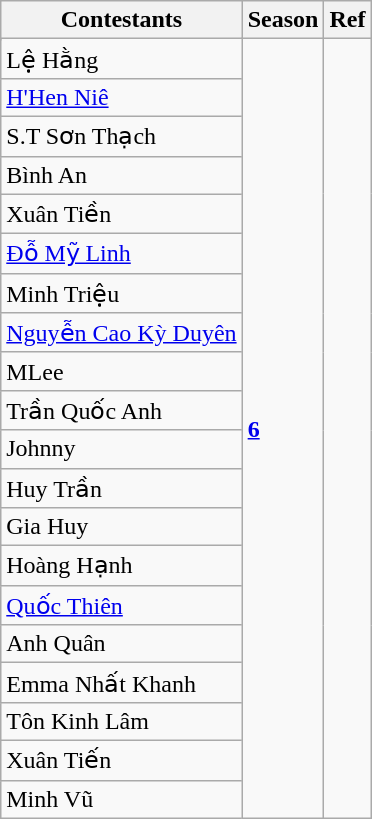<table class="wikitable">
<tr>
<th rowspan="2">Contestants</th>
<th>Season</th>
<th><strong>Ref</strong></th>
</tr>
<tr>
<td rowspan="21"><strong><a href='#'>6</a></strong></td>
<td rowspan="21"></td>
</tr>
<tr>
<td>Lệ Hằng</td>
</tr>
<tr>
<td><a href='#'>H'Hen Niê</a></td>
</tr>
<tr>
<td>S.T Sơn Thạch</td>
</tr>
<tr>
<td>Bình An</td>
</tr>
<tr>
<td>Xuân Tiền</td>
</tr>
<tr>
<td><a href='#'>Đỗ Mỹ Linh</a></td>
</tr>
<tr>
<td>Minh Triệu</td>
</tr>
<tr>
<td><a href='#'>Nguyễn Cao Kỳ Duyên</a></td>
</tr>
<tr>
<td>MLee</td>
</tr>
<tr>
<td>Trần Quốc Anh</td>
</tr>
<tr>
<td>Johnny</td>
</tr>
<tr>
<td>Huy Trần</td>
</tr>
<tr>
<td>Gia Huy</td>
</tr>
<tr>
<td>Hoàng Hạnh</td>
</tr>
<tr>
<td><a href='#'>Quốc Thiên</a></td>
</tr>
<tr>
<td>Anh Quân</td>
</tr>
<tr>
<td>Emma Nhất Khanh</td>
</tr>
<tr>
<td>Tôn Kinh Lâm</td>
</tr>
<tr>
<td>Xuân Tiến</td>
</tr>
<tr>
<td>Minh Vũ</td>
</tr>
</table>
